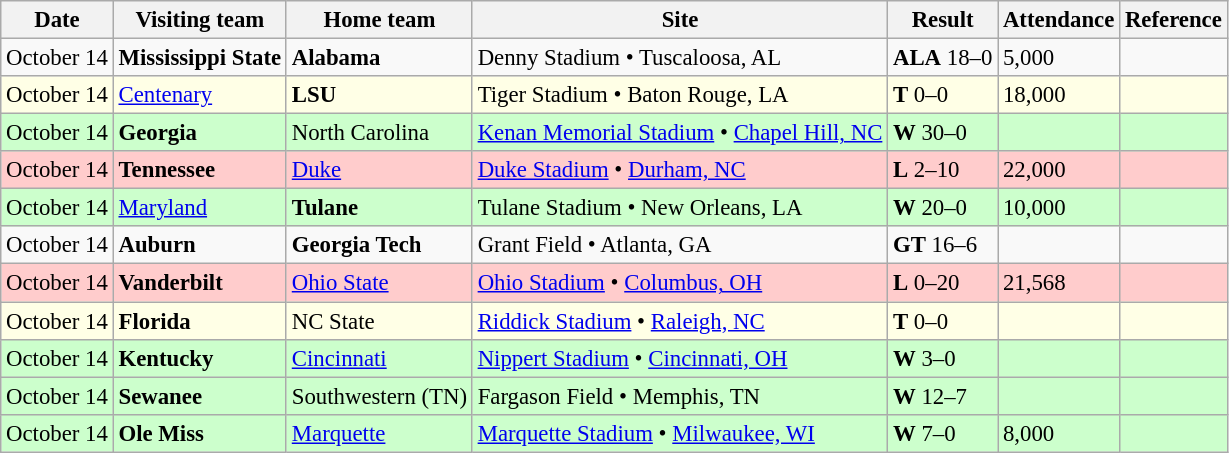<table class="wikitable" style="font-size:95%;">
<tr>
<th>Date</th>
<th>Visiting team</th>
<th>Home team</th>
<th>Site</th>
<th>Result</th>
<th>Attendance</th>
<th class="unsortable">Reference</th>
</tr>
<tr bgcolor=>
<td>October 14</td>
<td><strong>Mississippi State</strong></td>
<td><strong>Alabama</strong></td>
<td>Denny Stadium • Tuscaloosa, AL</td>
<td><strong>ALA</strong> 18–0</td>
<td>5,000</td>
<td></td>
</tr>
<tr bgcolor=ffffe6>
<td>October 14</td>
<td><a href='#'>Centenary</a></td>
<td><strong>LSU</strong></td>
<td>Tiger Stadium • Baton Rouge, LA</td>
<td><strong>T</strong> 0–0</td>
<td>18,000</td>
<td></td>
</tr>
<tr bgcolor=ccffcc>
<td>October 14</td>
<td><strong>Georgia</strong></td>
<td>North Carolina</td>
<td><a href='#'>Kenan Memorial Stadium</a> • <a href='#'>Chapel Hill, NC</a></td>
<td><strong>W</strong> 30–0</td>
<td></td>
<td></td>
</tr>
<tr bgcolor=ffcccc>
<td>October 14</td>
<td><strong>Tennessee</strong></td>
<td><a href='#'>Duke</a></td>
<td><a href='#'>Duke Stadium</a> • <a href='#'>Durham, NC</a></td>
<td><strong>L</strong> 2–10</td>
<td>22,000</td>
<td></td>
</tr>
<tr bgcolor=ccffcc>
<td>October 14</td>
<td><a href='#'>Maryland</a></td>
<td><strong>Tulane</strong></td>
<td>Tulane Stadium • New Orleans, LA</td>
<td><strong>W</strong> 20–0</td>
<td>10,000</td>
<td></td>
</tr>
<tr bgcolor=>
<td>October 14</td>
<td><strong>Auburn</strong></td>
<td><strong>Georgia Tech</strong></td>
<td>Grant Field • Atlanta, GA</td>
<td><strong>GT</strong> 16–6</td>
<td></td>
<td></td>
</tr>
<tr bgcolor=ffcccc>
<td>October 14</td>
<td><strong>Vanderbilt</strong></td>
<td><a href='#'>Ohio State</a></td>
<td><a href='#'>Ohio Stadium</a> • <a href='#'>Columbus, OH</a></td>
<td><strong>L</strong> 0–20</td>
<td>21,568</td>
<td></td>
</tr>
<tr bgcolor=ffffe6>
<td>October 14</td>
<td><strong>Florida</strong></td>
<td>NC State</td>
<td><a href='#'>Riddick Stadium</a> • <a href='#'>Raleigh, NC</a></td>
<td><strong>T</strong> 0–0</td>
<td></td>
<td></td>
</tr>
<tr bgcolor=ccffcc>
<td>October 14</td>
<td><strong>Kentucky</strong></td>
<td><a href='#'>Cincinnati</a></td>
<td><a href='#'>Nippert Stadium</a> • <a href='#'>Cincinnati, OH</a></td>
<td><strong>W</strong> 3–0</td>
<td></td>
<td></td>
</tr>
<tr bgcolor=ccffcc>
<td>October 14</td>
<td><strong>Sewanee</strong></td>
<td>Southwestern (TN)</td>
<td>Fargason Field • Memphis, TN</td>
<td><strong>W</strong> 12–7</td>
<td></td>
<td></td>
</tr>
<tr bgcolor=ccffcc>
<td>October 14</td>
<td><strong>Ole Miss</strong></td>
<td><a href='#'>Marquette</a></td>
<td><a href='#'>Marquette Stadium</a> • <a href='#'>Milwaukee, WI</a></td>
<td><strong>W</strong> 7–0</td>
<td>8,000</td>
<td></td>
</tr>
</table>
